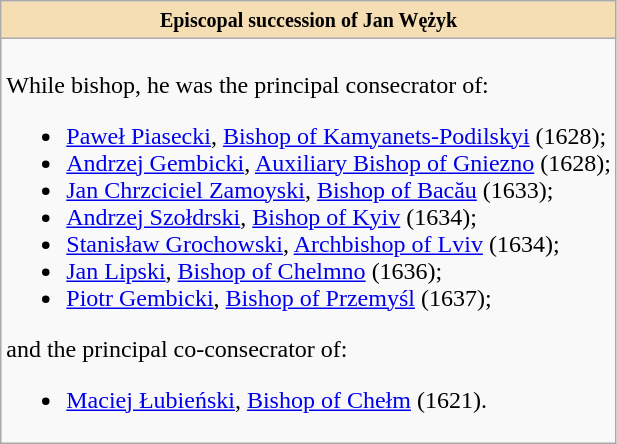<table role="presentation" class="wikitable mw-collapsible mw-collapsed"|>
<tr>
<th style="background:#F5DEB3"><small>Episcopal succession of Jan Wężyk</small></th>
</tr>
<tr>
<td><br>While bishop, he was the principal consecrator of:<ul><li><a href='#'>Paweł Piasecki</a>, <a href='#'>Bishop of Kamyanets-Podilskyi</a> (1628);</li><li><a href='#'>Andrzej Gembicki</a>, <a href='#'>Auxiliary Bishop of Gniezno</a> (1628);</li><li><a href='#'>Jan Chrzciciel Zamoyski</a>, <a href='#'>Bishop of Bacău</a> (1633);</li><li><a href='#'>Andrzej Szołdrski</a>, <a href='#'>Bishop of Kyiv</a> (1634);</li><li><a href='#'>Stanisław Grochowski</a>, <a href='#'>Archbishop of Lviv</a> (1634);</li><li><a href='#'>Jan Lipski</a>, <a href='#'>Bishop of Chelmno</a> (1636);</li><li><a href='#'>Piotr Gembicki</a>, <a href='#'>Bishop of Przemyśl</a> (1637);</li></ul>and the principal co-consecrator of:<ul><li><a href='#'>Maciej Łubieński</a>, <a href='#'>Bishop of Chełm</a> (1621).</li></ul></td>
</tr>
</table>
